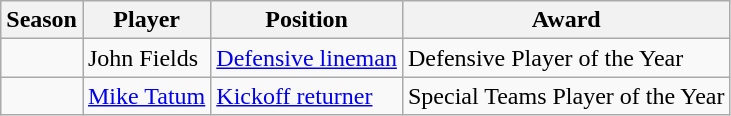<table class="wikitable">
<tr>
<th>Season</th>
<th>Player</th>
<th>Position</th>
<th>Award</th>
</tr>
<tr>
<td></td>
<td>John Fields</td>
<td><a href='#'>Defensive lineman</a></td>
<td>Defensive Player of the Year</td>
</tr>
<tr>
<td></td>
<td><a href='#'>Mike Tatum</a></td>
<td><a href='#'>Kickoff returner</a></td>
<td>Special Teams Player of the Year</td>
</tr>
</table>
